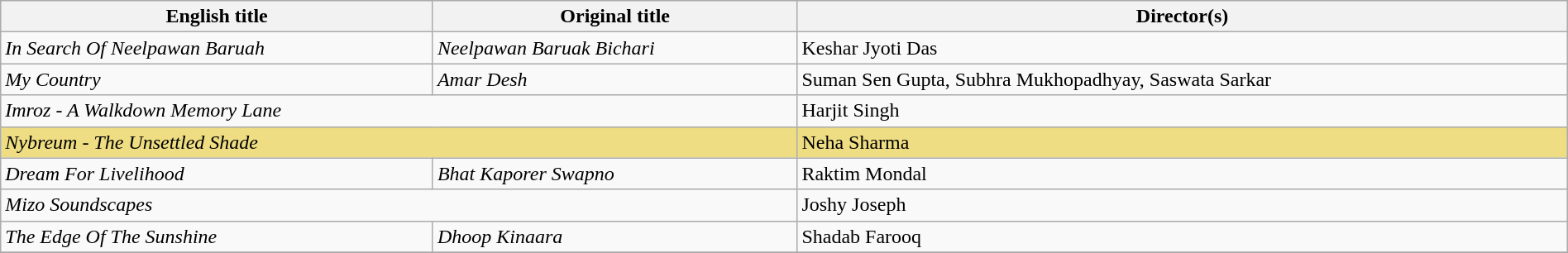<table class="sortable wikitable" style="width:100%; margin-bottom:4px" cellpadding="5">
<tr>
<th scope="col">English title</th>
<th scope="col">Original title</th>
<th scope="col">Director(s)</th>
</tr>
<tr>
<td><em>In Search Of Neelpawan Baruah</em></td>
<td><em>Neelpawan Baruak Bichari</em></td>
<td>Keshar Jyoti Das</td>
</tr>
<tr>
<td><em>My Country</em></td>
<td><em>Amar Desh</em></td>
<td>Suman Sen Gupta, Subhra Mukhopadhyay, Saswata Sarkar</td>
</tr>
<tr>
<td colspan=2><em>Imroz - A Walkdown Memory Lane</em></td>
<td>Harjit Singh</td>
</tr>
<tr style="background:#eedd82;">
<td colspan=2><em>Nybreum - The Unsettled Shade</em></td>
<td>Neha Sharma</td>
</tr>
<tr>
<td><em>Dream For Livelihood</em></td>
<td><em>Bhat Kaporer Swapno</em></td>
<td>Raktim Mondal</td>
</tr>
<tr>
<td colspan=2><em>Mizo Soundscapes</em></td>
<td>Joshy Joseph</td>
</tr>
<tr>
<td><em>The Edge Of The Sunshine</em></td>
<td><em>Dhoop Kinaara</em></td>
<td>Shadab Farooq</td>
</tr>
<tr>
</tr>
</table>
